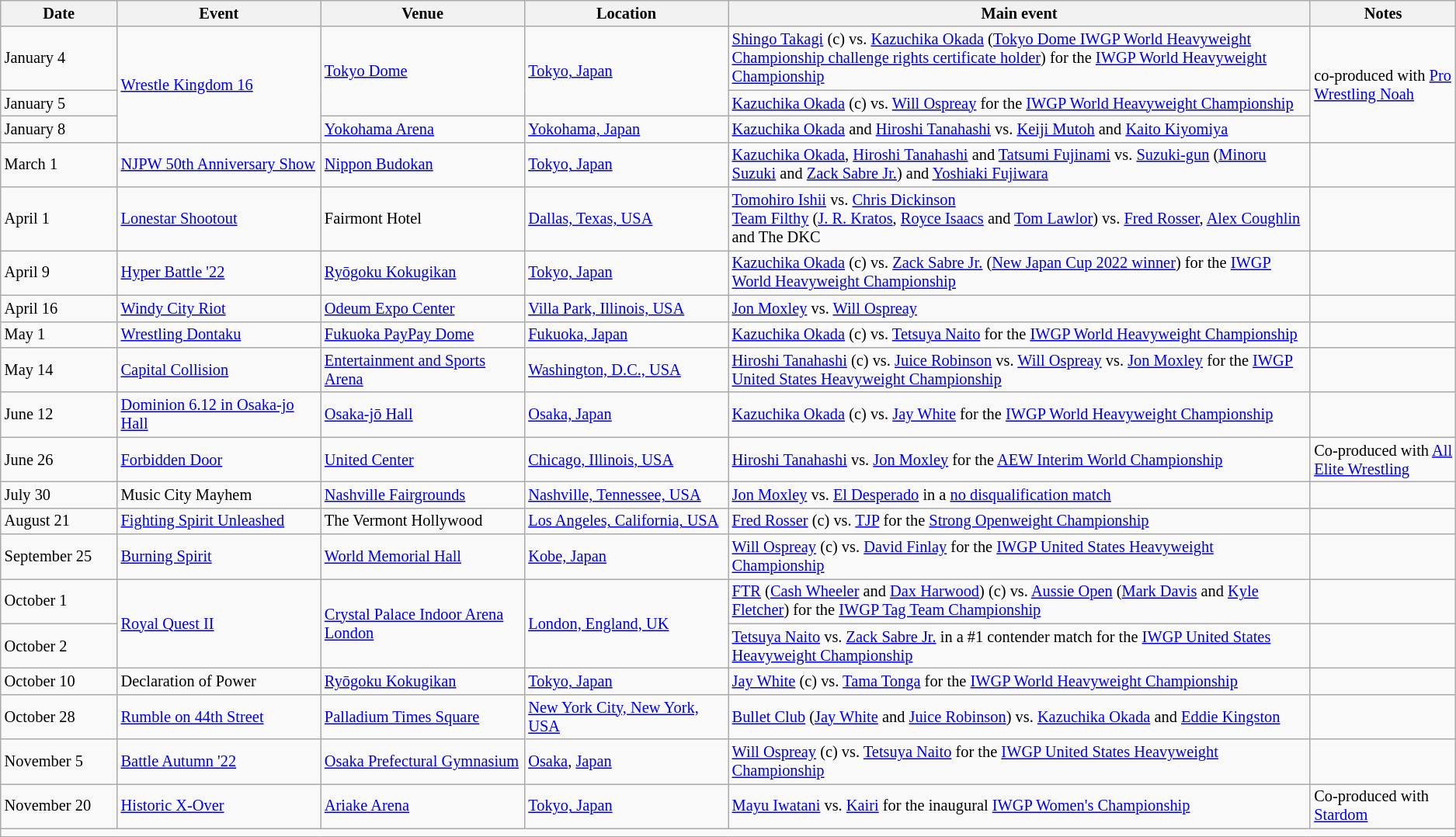<table class="sortable wikitable succession-box" style="font-size:85%;">
<tr>
<th width=8%>Date</th>
<th width=14%>Event</th>
<th width=14%>Venue</th>
<th width=14%>Location</th>
<th width=40%>Main event</th>
<th width=14%>Notes</th>
</tr>
<tr>
<td>January 4</td>
<td rowspan="3"><a href='#'>Wrestle Kingdom 16</a></td>
<td rowspan="2"><a href='#'>Tokyo Dome</a></td>
<td rowspan="2"><a href='#'>Tokyo, Japan</a></td>
<td><a href='#'>Shingo Takagi</a> (c) vs. <a href='#'>Kazuchika Okada</a> (<a href='#'>Tokyo Dome IWGP World Heavyweight Championship challenge rights certificate holder</a>) for the <a href='#'>IWGP World Heavyweight Championship</a></td>
<td rowspan="3">co-produced with <a href='#'>Pro Wrestling Noah</a></td>
</tr>
<tr>
<td>January 5</td>
<td><a href='#'>Kazuchika Okada</a> (c) vs. <a href='#'>Will Ospreay</a> for the <a href='#'>IWGP World Heavyweight Championship</a></td>
</tr>
<tr>
<td>January 8</td>
<td><a href='#'>Yokohama Arena</a></td>
<td><a href='#'>Yokohama, Japan</a></td>
<td><a href='#'>Kazuchika Okada</a> and <a href='#'>Hiroshi Tanahashi</a> vs. <a href='#'>Keiji Mutoh</a> and <a href='#'>Kaito Kiyomiya</a></td>
</tr>
<tr>
<td>March 1</td>
<td><a href='#'>NJPW 50th Anniversary Show</a></td>
<td><a href='#'>Nippon Budokan</a></td>
<td><a href='#'>Tokyo, Japan</a></td>
<td><a href='#'>Kazuchika Okada</a>, <a href='#'>Hiroshi Tanahashi</a> and <a href='#'>Tatsumi Fujinami</a> vs. <a href='#'>Suzuki-gun</a> (<a href='#'>Minoru Suzuki</a> and <a href='#'>Zack Sabre Jr.</a>) and <a href='#'>Yoshiaki Fujiwara</a></td>
<td></td>
</tr>
<tr>
<td>April 1</td>
<td><a href='#'>Lonestar Shootout</a></td>
<td>Fairmont Hotel</td>
<td><a href='#'>Dallas, Texas, USA</a></td>
<td><a href='#'>Tomohiro Ishii</a> vs. <a href='#'>Chris Dickinson</a><br><a href='#'>Team Filthy</a> (<a href='#'>J. R. Kratos</a>, <a href='#'>Royce Isaacs</a> and <a href='#'>Tom Lawlor</a>) vs. <a href='#'>Fred Rosser</a>, <a href='#'>Alex Coughlin</a> and The DKC</td>
<td></td>
</tr>
<tr>
<td>April 9</td>
<td><a href='#'>Hyper Battle '22</a></td>
<td><a href='#'>Ryōgoku Kokugikan</a></td>
<td><a href='#'>Tokyo, Japan</a></td>
<td><a href='#'>Kazuchika Okada</a> (c) vs. <a href='#'>Zack Sabre Jr.</a> (<a href='#'>New Japan Cup 2022 winner</a>) for the <a href='#'>IWGP World Heavyweight Championship</a></td>
<td></td>
</tr>
<tr>
<td>April 16</td>
<td><a href='#'>Windy City Riot</a></td>
<td><a href='#'>Odeum Expo Center</a></td>
<td><a href='#'>Villa Park, Illinois, USA</a></td>
<td><a href='#'>Jon Moxley</a> vs. <a href='#'>Will Ospreay</a></td>
<td></td>
</tr>
<tr>
<td>May 1</td>
<td><a href='#'>Wrestling Dontaku</a></td>
<td><a href='#'>Fukuoka PayPay Dome</a></td>
<td><a href='#'>Fukuoka, Japan</a></td>
<td><a href='#'>Kazuchika Okada</a> (c) vs. <a href='#'>Tetsuya Naito</a> for the <a href='#'>IWGP World Heavyweight Championship</a></td>
</tr>
<tr>
<td>May 14</td>
<td><a href='#'>Capital Collision</a></td>
<td><a href='#'>Entertainment and Sports Arena</a></td>
<td><a href='#'>Washington, D.C., USA</a></td>
<td><a href='#'>Hiroshi Tanahashi</a> (c) vs. <a href='#'>Juice Robinson</a> vs. <a href='#'>Will Ospreay</a> vs. <a href='#'>Jon Moxley</a> for the <a href='#'>IWGP United States Heavyweight Championship</a></td>
<td></td>
</tr>
<tr>
<td>June 12</td>
<td><a href='#'>Dominion 6.12 in Osaka-jo Hall</a></td>
<td><a href='#'>Osaka-jō Hall</a></td>
<td><a href='#'>Osaka, Japan</a></td>
<td><a href='#'>Kazuchika Okada</a> (c) vs. <a href='#'>Jay White</a> for the <a href='#'>IWGP World Heavyweight Championship</a></td>
<td></td>
</tr>
<tr>
<td>June 26</td>
<td><a href='#'>Forbidden Door</a></td>
<td><a href='#'>United Center</a></td>
<td><a href='#'>Chicago, Illinois, USA</a></td>
<td><a href='#'>Hiroshi Tanahashi</a> vs. <a href='#'>Jon Moxley</a> for the <a href='#'>AEW Interim World Championship</a></td>
<td>Co-produced with <a href='#'>All Elite Wrestling</a></td>
</tr>
<tr>
<td>July 30</td>
<td>Music City Mayhem</td>
<td><a href='#'>Nashville Fairgrounds</a></td>
<td><a href='#'>Nashville, Tennessee, USA</a></td>
<td><a href='#'>Jon Moxley</a> vs. <a href='#'>El Desperado</a> in a <a href='#'>no disqualification match</a></td>
<td></td>
</tr>
<tr>
<td>August 21</td>
<td><a href='#'>Fighting Spirit Unleashed</a></td>
<td>The Vermont Hollywood</td>
<td><a href='#'>Los Angeles, California, USA</a></td>
<td><a href='#'>Fred Rosser</a> (c) vs. <a href='#'>TJP</a> for the <a href='#'>Strong Openweight Championship</a></td>
<td></td>
</tr>
<tr>
<td>September 25</td>
<td><a href='#'>Burning Spirit</a></td>
<td><a href='#'>World Memorial Hall</a></td>
<td><a href='#'>Kobe, Japan</a></td>
<td><a href='#'>Will Ospreay</a> (c) vs. <a href='#'>David Finlay</a> for the <a href='#'>IWGP United States Heavyweight Championship</a></td>
<td></td>
</tr>
<tr>
<td>October 1</td>
<td rowspan="2"><a href='#'>Royal Quest II</a></td>
<td rowspan="2"><a href='#'>Crystal Palace Indoor Arena London</a></td>
<td rowspan="2"><a href='#'>London, England, UK</a></td>
<td><a href='#'>FTR</a> (<a href='#'>Cash Wheeler</a> and <a href='#'>Dax Harwood</a>) (c) vs. <a href='#'>Aussie Open</a> (<a href='#'>Mark Davis</a> and <a href='#'>Kyle Fletcher</a>) for the <a href='#'>IWGP Tag Team Championship</a></td>
<td></td>
</tr>
<tr>
<td>October 2</td>
<td><a href='#'>Tetsuya Naito</a> vs. <a href='#'>Zack Sabre Jr.</a> in a #1 contender match for the <a href='#'>IWGP United States Heavyweight Championship</a></td>
<td></td>
</tr>
<tr>
<td>October 10</td>
<td>Declaration of Power</td>
<td><a href='#'>Ryōgoku Kokugikan</a></td>
<td><a href='#'>Tokyo, Japan</a></td>
<td><a href='#'>Jay White</a> (c) vs. <a href='#'>Tama Tonga</a> for the <a href='#'>IWGP World Heavyweight Championship</a></td>
<td></td>
</tr>
<tr>
<td>October 28</td>
<td><a href='#'>Rumble on 44th Street</a></td>
<td><a href='#'>Palladium Times Square</a></td>
<td><a href='#'>New York City, New York, USA</a></td>
<td><a href='#'>Bullet Club</a> (<a href='#'>Jay White</a> and <a href='#'>Juice Robinson</a>) vs. <a href='#'>Kazuchika Okada</a> and <a href='#'>Eddie Kingston</a></td>
<td></td>
</tr>
<tr>
<td>November 5</td>
<td><a href='#'>Battle Autumn '22</a></td>
<td><a href='#'>Osaka Prefectural Gymnasium</a></td>
<td><a href='#'>Osaka</a>, <a href='#'>Japan</a></td>
<td><a href='#'>Will Ospreay</a> (c) vs. <a href='#'>Tetsuya Naito</a> for the <a href='#'>IWGP United States Heavyweight Championship</a></td>
<td></td>
</tr>
<tr>
<td>November 20</td>
<td><a href='#'>Historic X-Over</a></td>
<td><a href='#'>Ariake Arena</a></td>
<td><a href='#'>Tokyo, Japan</a></td>
<td><a href='#'>Mayu Iwatani</a> vs. <a href='#'>Kairi</a> for the inaugural <a href='#'>IWGP Women's Championship</a></td>
<td>Co-produced with <a href='#'>Stardom</a></td>
</tr>
<tr>
<td colspan=6></td>
</tr>
</table>
